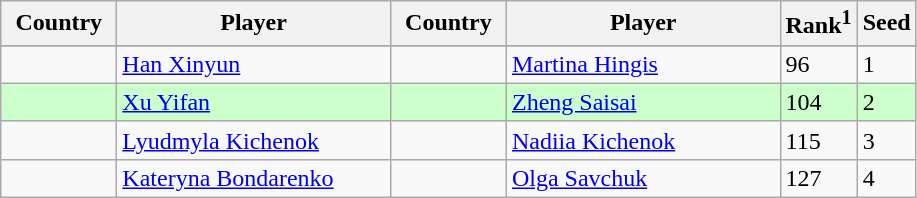<table class="sortable wikitable">
<tr>
<th width="70">Country</th>
<th width="175">Player</th>
<th width="70">Country</th>
<th width="175">Player</th>
<th>Rank<sup>1</sup></th>
<th>Seed</th>
</tr>
<tr>
</tr>
<tr>
<td></td>
<td><a href='#'>Han Xinyun</a></td>
<td></td>
<td><a href='#'>Martina Hingis</a></td>
<td>96</td>
<td>1</td>
</tr>
<tr style="background:#cfc;">
<td></td>
<td><a href='#'>Xu Yifan</a></td>
<td></td>
<td><a href='#'>Zheng Saisai</a></td>
<td>104</td>
<td>2</td>
</tr>
<tr>
<td></td>
<td><a href='#'>Lyudmyla Kichenok</a></td>
<td></td>
<td><a href='#'>Nadiia Kichenok</a></td>
<td>115</td>
<td>3</td>
</tr>
<tr>
<td></td>
<td><a href='#'>Kateryna Bondarenko</a></td>
<td></td>
<td><a href='#'>Olga Savchuk</a></td>
<td>127</td>
<td>4</td>
</tr>
</table>
